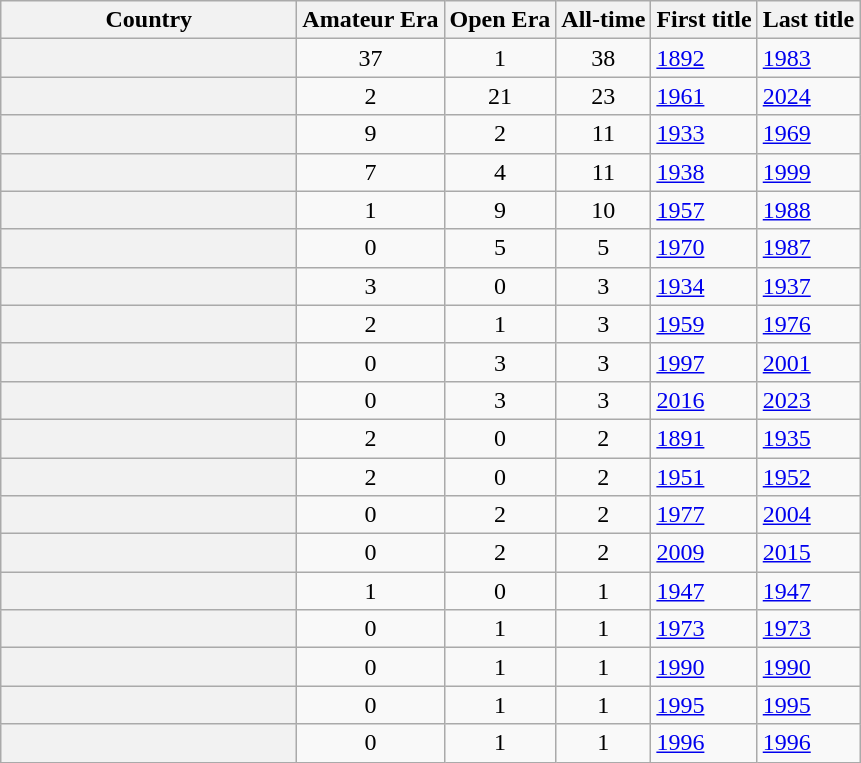<table class="sortable wikitable plainrowheaders">
<tr>
<th scope=col width="190">Country</th>
<th scope=col>Amateur Era</th>
<th scope=col>Open Era</th>
<th scope=col>All-time</th>
<th scope=col>First title</th>
<th scope=col>Last title</th>
</tr>
<tr>
<th scope=row></th>
<td style="text-align: center;">37</td>
<td style="text-align: center;">1</td>
<td style="text-align: center;">38</td>
<td><a href='#'>1892</a></td>
<td><a href='#'>1983</a></td>
</tr>
<tr>
<th scope=row></th>
<td style="text-align: center;">2</td>
<td style="text-align: center;">21</td>
<td style="text-align: center;">23</td>
<td><a href='#'>1961</a></td>
<td><a href='#'>2024</a></td>
</tr>
<tr>
<th scope=row></th>
<td style="text-align: center;">9</td>
<td style="text-align: center;">2</td>
<td style="text-align: center;">11</td>
<td><a href='#'>1933</a></td>
<td><a href='#'>1969</a></td>
</tr>
<tr>
<th scope=row></th>
<td style="text-align: center;">7</td>
<td style="text-align: center;">4</td>
<td style="text-align: center;">11</td>
<td><a href='#'>1938</a></td>
<td><a href='#'>1999</a></td>
</tr>
<tr>
<th scope=row></th>
<td style="text-align: center;">1</td>
<td style="text-align: center;">9</td>
<td style="text-align: center;">10</td>
<td><a href='#'>1957</a></td>
<td><a href='#'>1988</a></td>
</tr>
<tr>
<th scope=row><em></em></th>
<td align="center">0</td>
<td align="center">5</td>
<td align="center">5</td>
<td><a href='#'>1970</a></td>
<td><a href='#'>1987</a></td>
</tr>
<tr>
<th scope=row></th>
<td style="text-align: center;">3</td>
<td style="text-align: center;">0</td>
<td style="text-align: center;">3</td>
<td><a href='#'>1934</a></td>
<td><a href='#'>1937</a></td>
</tr>
<tr>
<th scope=row></th>
<td style="text-align: center;">2</td>
<td style="text-align: center;">1</td>
<td style="text-align: center;">3</td>
<td><a href='#'>1959</a></td>
<td><a href='#'>1976</a></td>
</tr>
<tr>
<th scope=row></th>
<td style="text-align: center;">0</td>
<td style="text-align: center;">3</td>
<td style="text-align: center;">3</td>
<td><a href='#'>1997</a></td>
<td><a href='#'>2001</a></td>
</tr>
<tr>
<th scope=row></th>
<td style="text-align: center;">0</td>
<td style="text-align: center;">3</td>
<td style="text-align: center;">3</td>
<td><a href='#'>2016</a></td>
<td><a href='#'>2023</a></td>
</tr>
<tr>
<th scope=row></th>
<td style="text-align: center;">2</td>
<td style="text-align: center;">0</td>
<td style="text-align: center;">2</td>
<td><a href='#'>1891</a></td>
<td><a href='#'>1935</a></td>
</tr>
<tr>
<th scope=row></th>
<td style="text-align: center;">2</td>
<td style="text-align: center;">0</td>
<td style="text-align: center;">2</td>
<td><a href='#'>1951</a></td>
<td><a href='#'>1952</a></td>
</tr>
<tr>
<th scope=row></th>
<td style="text-align: center;">0</td>
<td style="text-align: center;">2</td>
<td style="text-align: center;">2</td>
<td><a href='#'>1977</a></td>
<td><a href='#'>2004</a></td>
</tr>
<tr>
<th scope=row></th>
<td style="text-align: center;">0</td>
<td style="text-align: center;">2</td>
<td style="text-align: center;">2</td>
<td><a href='#'>2009</a></td>
<td><a href='#'>2015</a></td>
</tr>
<tr>
<th scope=row></th>
<td style="text-align: center;">1</td>
<td style="text-align: center;">0</td>
<td style="text-align: center;">1</td>
<td><a href='#'>1947</a></td>
<td><a href='#'>1947</a></td>
</tr>
<tr>
<th scope=row></th>
<td style="text-align: center;">0</td>
<td style="text-align: center;">1</td>
<td style="text-align: center;">1</td>
<td><a href='#'>1973</a></td>
<td><a href='#'>1973</a></td>
</tr>
<tr>
<th scope=row></th>
<td style="text-align: center;">0</td>
<td style="text-align: center;">1</td>
<td style="text-align: center;">1</td>
<td><a href='#'>1990</a></td>
<td><a href='#'>1990</a></td>
</tr>
<tr>
<th scope=row></th>
<td style="text-align: center;">0</td>
<td style="text-align: center;">1</td>
<td style="text-align: center;">1</td>
<td><a href='#'>1995</a></td>
<td><a href='#'>1995</a></td>
</tr>
<tr>
<th scope=row></th>
<td style="text-align: center;">0</td>
<td style="text-align: center;">1</td>
<td style="text-align: center;">1</td>
<td><a href='#'>1996</a></td>
<td><a href='#'>1996</a></td>
</tr>
</table>
